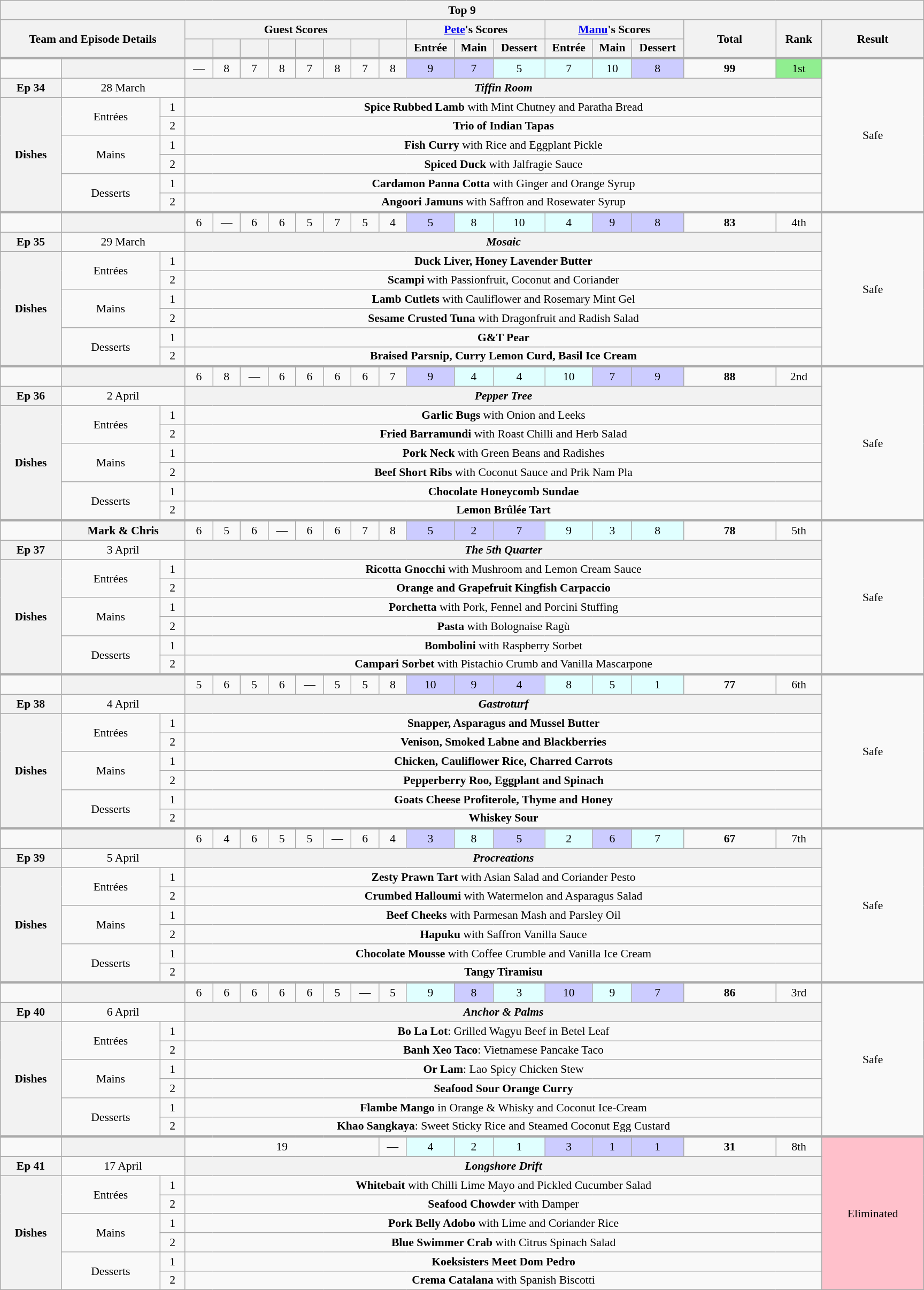<table class="wikitable plainrowheaders" style="margin:1em auto; text-align:center; font-size:90%; width:80em;">
<tr>
<th colspan="20" >Top 9</th>
</tr>
<tr>
<th scope="col" rowspan="2" colspan="3" style="width:20%;">Team and Episode Details</th>
<th scope="col" colspan="8" style="width:15%;">Guest Scores</th>
<th scope="col" colspan="3" style="width:15%;"><a href='#'>Pete</a>'s Scores</th>
<th scope="col" colspan="3" style="width:15%;"><a href='#'>Manu</a>'s Scores</th>
<th scope="col" rowspan="2" style="width:10%;">Total<br><small></small></th>
<th scope="col" rowspan="2" style="width:5%;">Rank</th>
<th scope="col" rowspan="2" style="width:20%;">Result</th>
</tr>
<tr>
<th scope="col" style="width:3%;"></th>
<th scope="col" style="width:3%;"></th>
<th scope="col" style="width:3%;"></th>
<th scope="col" style="width:3%;"></th>
<th scope="col" style="width:3%;"></th>
<th scope="col" style="width:3%;"></th>
<th scope="col" style="width:3%;"></th>
<th scope="col" style="width:3%;"></th>
<th scope="col">Entrée</th>
<th scope="col">Main</th>
<th scope="col">Dessert</th>
<th scope="col">Entrée</th>
<th scope="col">Main</th>
<th scope="col">Dessert</th>
</tr>
<tr style="border-top:3px solid #aaa;">
<td></td>
<th style="text-align:centre" colspan="2"></th>
<td>—</td>
<td>8</td>
<td>7</td>
<td>8</td>
<td>7</td>
<td>8</td>
<td>7</td>
<td>8</td>
<td style="background:#CCCCFF">9</td>
<td style="background:#CCCCFF">7</td>
<td style="background:#E0FFFF">5</td>
<td style="background:#E0FFFF">7</td>
<td style="background:#E0FFFF">10</td>
<td style="background:#CCCCFF">8</td>
<td><strong>99</strong></td>
<td style="background:lightgreen">1st</td>
<td rowspan="8">Safe</td>
</tr>
<tr>
<th>Ep 34</th>
<td colspan="2">28 March</td>
<th colspan="16"><em>Tiffin Room</em></th>
</tr>
<tr>
<th rowspan="6">Dishes</th>
<td rowspan=2>Entrées</td>
<td>1</td>
<td colspan="16"><strong>Spice Rubbed Lamb</strong> with Mint Chutney and Paratha Bread</td>
</tr>
<tr>
<td>2</td>
<td colspan="16"><strong>Trio of Indian Tapas</strong></td>
</tr>
<tr>
<td rowspan=2>Mains</td>
<td>1</td>
<td colspan="16"><strong>Fish Curry</strong> with Rice and Eggplant Pickle</td>
</tr>
<tr>
<td>2</td>
<td colspan="16"><strong>Spiced Duck</strong> with Jalfragie Sauce</td>
</tr>
<tr>
<td rowspan=2>Desserts</td>
<td>1</td>
<td colspan="16"><strong>Cardamon Panna Cotta</strong> with Ginger and Orange Syrup</td>
</tr>
<tr>
<td>2</td>
<td colspan="16"><strong>Angoori Jamuns</strong> with Saffron and Rosewater Syrup</td>
</tr>
<tr style="border-top:3px solid #aaa;">
<td></td>
<th style="text-align:centre" colspan=2></th>
<td>6</td>
<td>—</td>
<td>6</td>
<td>6</td>
<td>5</td>
<td>7</td>
<td>5</td>
<td>4</td>
<td style="background:#CCCCFF">5</td>
<td style="background:#E0FFFF">8</td>
<td style="background:#E0FFFF">10</td>
<td style="background:#E0FFFF">4</td>
<td style="background:#CCCCFF">9</td>
<td style="background:#CCCCFF">8</td>
<td><strong>83</strong></td>
<td>4th</td>
<td rowspan="8">Safe</td>
</tr>
<tr>
<th>Ep 35</th>
<td colspan="2">29 March</td>
<th colspan="16"><em>Mosaic</em></th>
</tr>
<tr>
<th rowspan="6">Dishes</th>
<td rowspan=2>Entrées</td>
<td>1</td>
<td colspan="16"><strong>Duck Liver, Honey Lavender Butter</strong></td>
</tr>
<tr>
<td>2</td>
<td colspan="16"><strong>Scampi</strong> with Passionfruit, Coconut and Coriander</td>
</tr>
<tr>
<td rowspan=2>Mains</td>
<td>1</td>
<td colspan="16"><strong>Lamb Cutlets</strong> with Cauliflower and Rosemary Mint Gel</td>
</tr>
<tr>
<td>2</td>
<td colspan="16"><strong>Sesame Crusted Tuna</strong> with Dragonfruit and Radish Salad</td>
</tr>
<tr>
<td rowspan=2>Desserts</td>
<td>1</td>
<td colspan="16"><strong>G&T Pear</strong></td>
</tr>
<tr>
<td>2</td>
<td colspan="16"><strong>Braised Parsnip, Curry Lemon Curd, Basil Ice Cream</strong></td>
</tr>
<tr style="border-top:3px solid #aaa;">
<td></td>
<th style="text-align:centre" colspan=2></th>
<td>6</td>
<td>8</td>
<td>—</td>
<td>6</td>
<td>6</td>
<td>6</td>
<td>6</td>
<td>7</td>
<td style="background:#CCCCFF">9</td>
<td style="background:#E0FFFF">4</td>
<td style="background:#E0FFFF">4</td>
<td style="background:#E0FFFF">10</td>
<td style="background:#CCCCFF">7</td>
<td style="background:#CCCCFF">9</td>
<td><strong>88</strong></td>
<td>2nd</td>
<td rowspan="8">Safe</td>
</tr>
<tr>
<th>Ep 36</th>
<td colspan=2>2 April</td>
<th colspan="16"><em>Pepper Tree</em></th>
</tr>
<tr>
<th rowspan="6">Dishes</th>
<td rowspan=2>Entrées</td>
<td>1</td>
<td colspan="16"><strong>Garlic Bugs</strong> with Onion and Leeks</td>
</tr>
<tr>
<td>2</td>
<td colspan="16"><strong>Fried Barramundi</strong> with Roast Chilli and Herb Salad</td>
</tr>
<tr>
<td rowspan=2>Mains</td>
<td>1</td>
<td colspan="16"><strong>Pork Neck</strong> with Green Beans and Radishes</td>
</tr>
<tr>
<td>2</td>
<td colspan="16"><strong>Beef Short Ribs</strong> with Coconut Sauce and Prik Nam Pla</td>
</tr>
<tr>
<td rowspan=2>Desserts</td>
<td>1</td>
<td colspan="16"><strong>Chocolate Honeycomb Sundae</strong></td>
</tr>
<tr>
<td>2</td>
<td colspan="16"><strong>Lemon Brûlée Tart</strong></td>
</tr>
<tr style="border-top:3px solid #aaa;">
<td></td>
<th style="text-align:centre" colspan=2>Mark & Chris</th>
<td>6</td>
<td>5</td>
<td>6</td>
<td>—</td>
<td>6</td>
<td>6</td>
<td>7</td>
<td>8</td>
<td style="background:#CCCCFF">5</td>
<td style="background:#CCCCFF">2</td>
<td style="background:#CCCCFF">7</td>
<td style="background:#E0FFFF">9</td>
<td style="background:#E0FFFF">3</td>
<td style="background:#E0FFFF">8</td>
<td><strong>78</strong></td>
<td>5th</td>
<td rowspan="8">Safe</td>
</tr>
<tr>
<th>Ep 37</th>
<td colspan=2>3 April</td>
<th colspan="16"><em>The 5th Quarter</em></th>
</tr>
<tr>
<th rowspan="6">Dishes</th>
<td rowspan=2>Entrées</td>
<td>1</td>
<td colspan="16"><strong>Ricotta Gnocchi</strong> with Mushroom and Lemon Cream Sauce</td>
</tr>
<tr>
<td>2</td>
<td colspan="16"><strong>Orange and Grapefruit Kingfish Carpaccio</strong></td>
</tr>
<tr>
<td rowspan=2>Mains</td>
<td>1</td>
<td colspan="16"><strong>Porchetta</strong> with Pork, Fennel and Porcini Stuffing</td>
</tr>
<tr>
<td>2</td>
<td colspan="16"><strong>Pasta</strong> with Bolognaise Ragù</td>
</tr>
<tr>
<td rowspan=2>Desserts</td>
<td>1</td>
<td colspan="16"><strong>Bombolini</strong> with Raspberry Sorbet</td>
</tr>
<tr>
<td>2</td>
<td colspan="16"><strong>Campari Sorbet</strong> with Pistachio Crumb and Vanilla Mascarpone</td>
</tr>
<tr style="border-top:3px solid #aaa;">
<td></td>
<th style="text-align:centre" colspan=2></th>
<td>5</td>
<td>6</td>
<td>5</td>
<td>6</td>
<td>—</td>
<td>5</td>
<td>5</td>
<td>8</td>
<td style="background:#CCCCFF">10</td>
<td style="background:#CCCCFF">9</td>
<td style="background:#CCCCFF">4</td>
<td style="background:#E0FFFF">8</td>
<td style="background:#E0FFFF">5</td>
<td style="background:#E0FFFF">1</td>
<td><strong>77</strong></td>
<td>6th</td>
<td rowspan="8">Safe</td>
</tr>
<tr>
<th>Ep 38</th>
<td colspan=2>4 April</td>
<th colspan="16"><em>Gastroturf</em></th>
</tr>
<tr>
<th rowspan="6">Dishes</th>
<td rowspan=2>Entrées</td>
<td>1</td>
<td colspan="16"><strong>Snapper, Asparagus and Mussel Butter</strong></td>
</tr>
<tr>
<td>2</td>
<td colspan="16"><strong>Venison, Smoked Labne and Blackberries</strong></td>
</tr>
<tr>
<td rowspan=2>Mains</td>
<td>1</td>
<td colspan="16"><strong>Chicken, Cauliflower Rice, Charred Carrots</strong></td>
</tr>
<tr>
<td>2</td>
<td colspan="16"><strong>Pepperberry Roo, Eggplant and Spinach</strong></td>
</tr>
<tr>
<td rowspan=2>Desserts</td>
<td>1</td>
<td colspan="16"><strong>Goats Cheese Profiterole, Thyme and Honey</strong></td>
</tr>
<tr>
<td>2</td>
<td colspan="16"><strong>Whiskey Sour</strong></td>
</tr>
<tr style="border-top:3px solid #aaa;">
<td></td>
<th style="text-align:centre" colspan=2></th>
<td>6</td>
<td>4</td>
<td>6</td>
<td>5</td>
<td>5</td>
<td>—</td>
<td>6</td>
<td>4</td>
<td style="background:#CCCCFF">3</td>
<td style="background:#E0FFFF">8</td>
<td style="background:#CCCCFF">5</td>
<td style="background:#E0FFFF">2</td>
<td style="background:#CCCCFF">6</td>
<td style="background:#E0FFFF">7</td>
<td><strong>67</strong></td>
<td>7th</td>
<td rowspan="8">Safe</td>
</tr>
<tr>
<th>Ep 39</th>
<td colspan=2>5 April</td>
<th colspan="16"><em>Procreations</em></th>
</tr>
<tr>
<th rowspan="6">Dishes</th>
<td rowspan=2>Entrées</td>
<td>1</td>
<td colspan="16"><strong>Zesty Prawn Tart</strong> with Asian Salad and Coriander Pesto</td>
</tr>
<tr>
<td>2</td>
<td colspan="16"><strong>Crumbed Halloumi</strong> with Watermelon and Asparagus Salad</td>
</tr>
<tr>
<td rowspan=2>Mains</td>
<td>1</td>
<td colspan="16"><strong>Beef Cheeks</strong> with Parmesan Mash and Parsley Oil</td>
</tr>
<tr>
<td>2</td>
<td colspan="16"><strong>Hapuku</strong> with Saffron Vanilla Sauce</td>
</tr>
<tr>
<td rowspan=2>Desserts</td>
<td>1</td>
<td colspan="16"><strong>Chocolate Mousse</strong> with Coffee Crumble and Vanilla Ice Cream</td>
</tr>
<tr>
<td>2</td>
<td colspan="16"><strong>Tangy Tiramisu</strong></td>
</tr>
<tr style="border-top:3px solid #aaa;">
<td></td>
<th style="text-align:centre" colspan=2></th>
<td>6</td>
<td>6</td>
<td>6</td>
<td>6</td>
<td>6</td>
<td>5</td>
<td>—</td>
<td>5</td>
<td style="background:#E0FFFF">9</td>
<td style="background:#CCCCFF">8</td>
<td style="background:#E0FFFF">3</td>
<td style="background:#CCCCFF">10</td>
<td style="background:#E0FFFF">9</td>
<td style="background:#CCCCFF">7</td>
<td><strong>86</strong></td>
<td>3rd</td>
<td rowspan="8">Safe</td>
</tr>
<tr>
<th>Ep 40</th>
<td colspan=2>6 April</td>
<th colspan="16"><em>Anchor & Palms</em></th>
</tr>
<tr>
<th rowspan="6">Dishes</th>
<td rowspan=2>Entrées</td>
<td>1</td>
<td colspan="16"><strong>Bo La Lot</strong>: Grilled Wagyu Beef in Betel Leaf</td>
</tr>
<tr>
<td>2</td>
<td colspan="16"><strong>Banh Xeo Taco</strong>: Vietnamese Pancake Taco</td>
</tr>
<tr>
<td rowspan=2>Mains</td>
<td>1</td>
<td colspan="16"><strong>Or Lam</strong>: Lao Spicy Chicken Stew</td>
</tr>
<tr>
<td>2</td>
<td colspan="16"><strong>Seafood Sour Orange Curry</strong></td>
</tr>
<tr>
<td rowspan=2>Desserts</td>
<td>1</td>
<td colspan=16><strong>Flambe Mango</strong> in Orange & Whisky and Coconut Ice-Cream</td>
</tr>
<tr>
<td>2</td>
<td colspan="16"><strong>Khao Sangkaya</strong>: Sweet Sticky Rice and Steamed Coconut Egg Custard</td>
</tr>
<tr style="border-top:3px solid #aaa;">
<td></td>
<th style="text-align:centre" colspan=2></th>
<td colspan="7">19</td>
<td>—</td>
<td style="background:#E0FFFF">4</td>
<td style="background:#E0FFFF">2</td>
<td style="background:#E0FFFF">1</td>
<td style="background:#CCCCFF">3</td>
<td style="background:#CCCCFF">1</td>
<td style="background:#CCCCFF">1</td>
<td><strong>31</strong></td>
<td>8th</td>
<td style="background:pink" rowspan="8">Eliminated</td>
</tr>
<tr>
<th>Ep 41</th>
<td colspan=2>17 April</td>
<th colspan="16"><em>Longshore Drift</em></th>
</tr>
<tr>
<th rowspan="6">Dishes</th>
<td rowspan=2>Entrées</td>
<td>1</td>
<td colspan="16"><strong>Whitebait</strong> with Chilli Lime Mayo and Pickled Cucumber Salad</td>
</tr>
<tr>
<td>2</td>
<td colspan="16"><strong>Seafood Chowder</strong> with Damper</td>
</tr>
<tr>
<td rowspan=2>Mains</td>
<td>1</td>
<td colspan="16"><strong>Pork Belly Adobo</strong> with Lime and Coriander Rice</td>
</tr>
<tr>
<td>2</td>
<td colspan="16"><strong>Blue Swimmer Crab</strong> with Citrus Spinach Salad</td>
</tr>
<tr>
<td rowspan=2>Desserts</td>
<td>1</td>
<td colspan="16"><strong>Koeksisters Meet Dom Pedro</strong></td>
</tr>
<tr>
<td>2</td>
<td colspan="16"><strong>Crema Catalana</strong> with Spanish Biscotti</td>
</tr>
</table>
